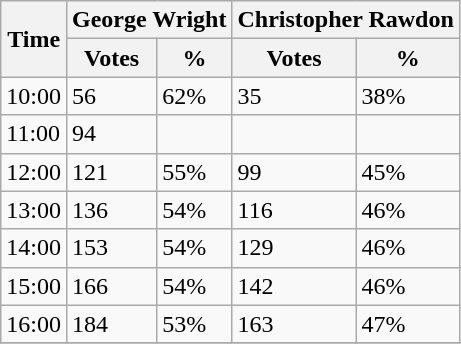<table class="wikitable">
<tr>
<th rowspan="2">Time</th>
<th colspan="2">George Wright</th>
<th colspan="2">Christopher Rawdon</th>
</tr>
<tr>
<th>Votes</th>
<th>%</th>
<th>Votes</th>
<th>%</th>
</tr>
<tr>
<td>10:00</td>
<td>56</td>
<td>62%</td>
<td>35</td>
<td>38%</td>
</tr>
<tr>
<td>11:00</td>
<td>94</td>
<td></td>
<td></td>
<td></td>
</tr>
<tr>
<td>12:00</td>
<td>121</td>
<td>55%</td>
<td>99</td>
<td>45%</td>
</tr>
<tr>
<td>13:00</td>
<td>136</td>
<td>54%</td>
<td>116</td>
<td>46%</td>
</tr>
<tr>
<td>14:00</td>
<td>153</td>
<td>54%</td>
<td>129</td>
<td>46%</td>
</tr>
<tr>
<td>15:00</td>
<td>166</td>
<td>54%</td>
<td>142</td>
<td>46%</td>
</tr>
<tr>
<td>16:00</td>
<td>184</td>
<td>53%</td>
<td>163</td>
<td>47%</td>
</tr>
<tr>
</tr>
</table>
